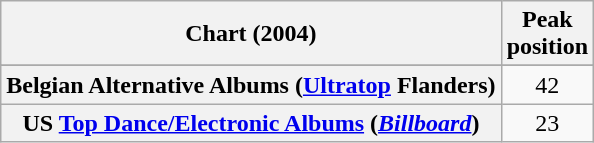<table class="wikitable sortable plainrowheaders" style="text-align:center;" border="1">
<tr>
<th scope="col">Chart (2004)</th>
<th scope="col">Peak<br>position</th>
</tr>
<tr>
</tr>
<tr>
<th scope="row">Belgian Alternative Albums (<a href='#'>Ultratop</a> Flanders)</th>
<td>42</td>
</tr>
<tr>
<th scope="row">US <a href='#'>Top Dance/Electronic Albums</a> (<em><a href='#'>Billboard</a></em>)</th>
<td>23</td>
</tr>
</table>
